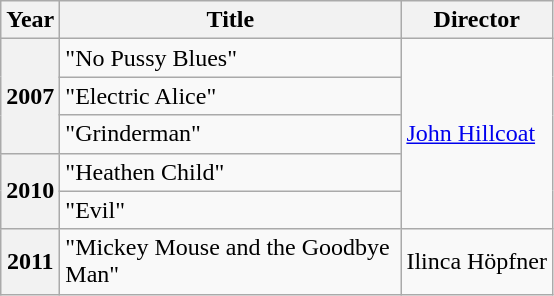<table class="wikitable">
<tr>
<th scope="col">Year</th>
<th scope="col" width="220">Title</th>
<th scope="col">Director</th>
</tr>
<tr>
<th scope="row" rowspan="3">2007</th>
<td>"No Pussy Blues"</td>
<td rowspan="5"><a href='#'>John Hillcoat</a></td>
</tr>
<tr>
<td>"Electric Alice"</td>
</tr>
<tr>
<td>"Grinderman"</td>
</tr>
<tr>
<th scope="row" rowspan="2">2010</th>
<td>"Heathen Child"</td>
</tr>
<tr>
<td>"Evil"</td>
</tr>
<tr>
<th scope="row">2011</th>
<td>"Mickey Mouse and the Goodbye Man"</td>
<td>Ilinca Höpfner</td>
</tr>
</table>
